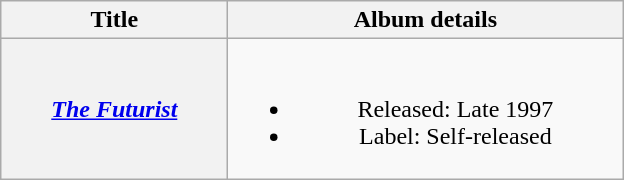<table class="wikitable plainrowheaders" style="text-align:center;">
<tr>
<th scope="col" style="width:9em;">Title</th>
<th scope="col" style="width:16em;">Album details</th>
</tr>
<tr>
<th scope="row"><em><a href='#'>The Futurist</a></em></th>
<td><br><ul><li>Released: Late 1997</li><li>Label: Self-released</li></ul></td>
</tr>
</table>
